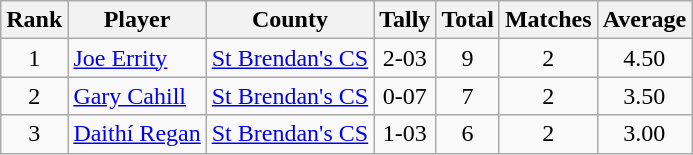<table class="wikitable">
<tr>
<th>Rank</th>
<th>Player</th>
<th>County</th>
<th>Tally</th>
<th>Total</th>
<th>Matches</th>
<th>Average</th>
</tr>
<tr>
<td rowspan=1 align=center>1</td>
<td><a href='#'>Joe Errity</a></td>
<td><a href='#'>St Brendan's CS</a></td>
<td align=center>2-03</td>
<td align=center>9</td>
<td align=center>2</td>
<td align=center>4.50</td>
</tr>
<tr>
<td rowspan=1 align=center>2</td>
<td><a href='#'>Gary Cahill</a></td>
<td><a href='#'>St Brendan's CS</a></td>
<td align=center>0-07</td>
<td align=center>7</td>
<td align=center>2</td>
<td align=center>3.50</td>
</tr>
<tr>
<td rowspan=1 align=center>3</td>
<td><a href='#'>Daithí Regan</a></td>
<td><a href='#'>St Brendan's CS</a></td>
<td align=center>1-03</td>
<td align=center>6</td>
<td align=center>2</td>
<td align=center>3.00</td>
</tr>
</table>
